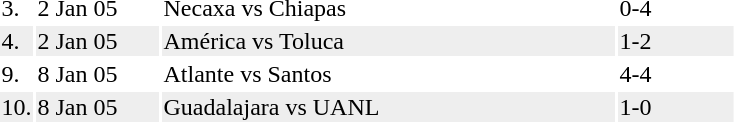<table>
<tr>
<td width="20">3.</td>
<td width="80">2 Jan 05</td>
<td width="300">Necaxa vs Chiapas</td>
<td width="75">0-4</td>
</tr>
<tr bgcolor=#eeeeee>
<td>4.</td>
<td>2 Jan 05</td>
<td>América vs Toluca</td>
<td>1-2</td>
</tr>
<tr>
<td width="20">9.</td>
<td width="80">8 Jan 05</td>
<td width="300">Atlante vs Santos</td>
<td width="75">4-4</td>
</tr>
<tr bgcolor=#eeeeee>
<td>10.</td>
<td>8 Jan 05</td>
<td>Guadalajara vs UANL</td>
<td>1-0</td>
</tr>
</table>
